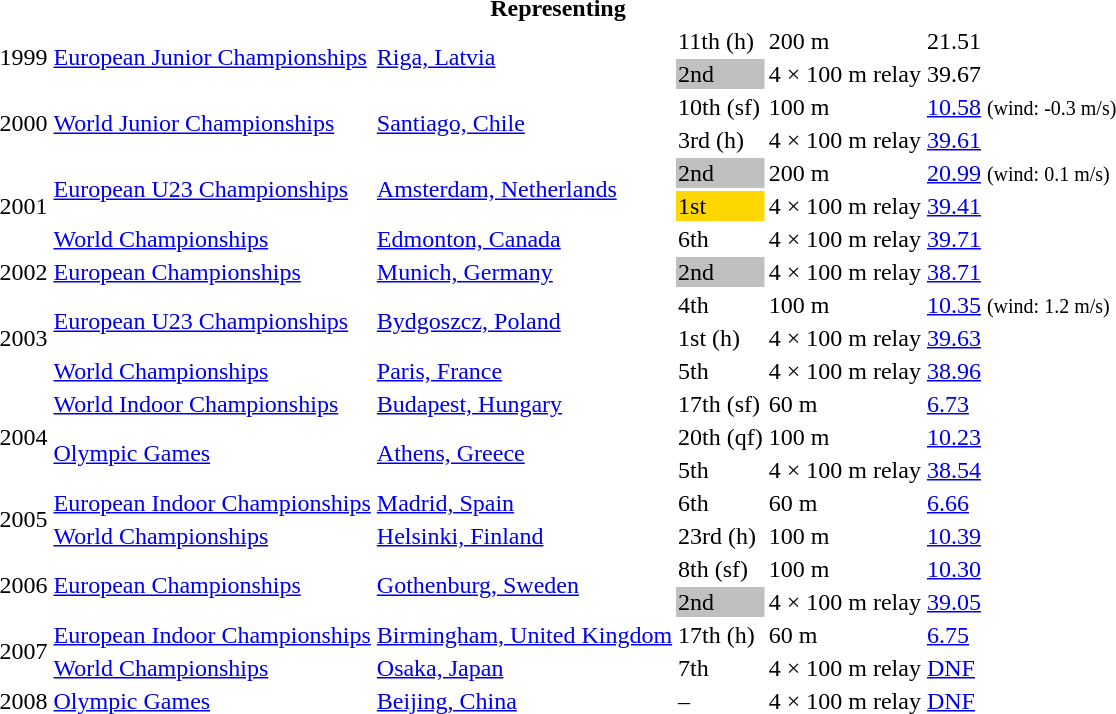<table>
<tr>
<th colspan="6">Representing </th>
</tr>
<tr>
<td rowspan=2>1999</td>
<td rowspan=2><a href='#'>European Junior Championships</a></td>
<td rowspan=2><a href='#'>Riga, Latvia</a></td>
<td>11th (h)</td>
<td>200 m</td>
<td>21.51</td>
</tr>
<tr>
<td bgcolor=silver>2nd</td>
<td>4 × 100 m relay</td>
<td>39.67</td>
</tr>
<tr>
<td rowspan=2>2000</td>
<td rowspan=2><a href='#'>World Junior Championships</a></td>
<td rowspan=2><a href='#'>Santiago, Chile</a></td>
<td>10th (sf)</td>
<td>100 m</td>
<td><a href='#'>10.58</a> <small>(wind: -0.3 m/s)</small></td>
</tr>
<tr>
<td>3rd (h)</td>
<td>4 × 100 m relay</td>
<td><a href='#'>39.61</a></td>
</tr>
<tr>
<td rowspan=3>2001</td>
<td rowspan=2><a href='#'>European U23 Championships</a></td>
<td rowspan=2><a href='#'>Amsterdam, Netherlands</a></td>
<td bgcolor=silver>2nd</td>
<td>200 m</td>
<td><a href='#'>20.99</a> <small>(wind: 0.1 m/s)</small></td>
</tr>
<tr>
<td bgcolor=gold>1st</td>
<td>4 × 100 m relay</td>
<td><a href='#'>39.41</a></td>
</tr>
<tr>
<td><a href='#'>World Championships</a></td>
<td><a href='#'>Edmonton, Canada</a></td>
<td>6th</td>
<td>4 × 100 m relay</td>
<td><a href='#'>39.71</a></td>
</tr>
<tr>
<td>2002</td>
<td><a href='#'>European Championships</a></td>
<td><a href='#'>Munich, Germany</a></td>
<td bgcolor=silver>2nd</td>
<td>4 × 100 m relay</td>
<td><a href='#'>38.71</a></td>
</tr>
<tr>
<td rowspan=3>2003</td>
<td rowspan=2><a href='#'>European U23 Championships</a></td>
<td rowspan=2><a href='#'>Bydgoszcz, Poland</a></td>
<td>4th</td>
<td>100 m</td>
<td><a href='#'>10.35</a> <small>(wind: 1.2 m/s)</small></td>
</tr>
<tr>
<td>1st (h)</td>
<td>4 × 100 m relay</td>
<td><a href='#'>39.63</a></td>
</tr>
<tr>
<td><a href='#'>World Championships</a></td>
<td><a href='#'>Paris, France</a></td>
<td>5th</td>
<td>4 × 100 m relay</td>
<td><a href='#'>38.96</a></td>
</tr>
<tr>
<td rowspan=3>2004</td>
<td><a href='#'>World Indoor Championships</a></td>
<td><a href='#'>Budapest, Hungary</a></td>
<td>17th (sf)</td>
<td>60 m</td>
<td><a href='#'>6.73</a></td>
</tr>
<tr>
<td rowspan=2><a href='#'>Olympic Games</a></td>
<td rowspan=2><a href='#'>Athens, Greece</a></td>
<td>20th (qf)</td>
<td>100 m</td>
<td><a href='#'>10.23</a></td>
</tr>
<tr>
<td>5th</td>
<td>4 × 100 m relay</td>
<td><a href='#'>38.54</a></td>
</tr>
<tr>
<td rowspan=2>2005</td>
<td><a href='#'>European Indoor Championships</a></td>
<td><a href='#'>Madrid, Spain</a></td>
<td>6th</td>
<td>60 m</td>
<td><a href='#'>6.66</a></td>
</tr>
<tr>
<td><a href='#'>World Championships</a></td>
<td><a href='#'>Helsinki, Finland</a></td>
<td>23rd (h)</td>
<td>100 m</td>
<td><a href='#'>10.39</a></td>
</tr>
<tr>
<td rowspan=2>2006</td>
<td rowspan=2><a href='#'>European Championships</a></td>
<td rowspan=2><a href='#'>Gothenburg, Sweden</a></td>
<td>8th (sf)</td>
<td>100 m</td>
<td><a href='#'>10.30</a></td>
</tr>
<tr>
<td bgcolor=silver>2nd</td>
<td>4 × 100 m relay</td>
<td><a href='#'>39.05</a></td>
</tr>
<tr>
<td rowspan=2>2007</td>
<td><a href='#'>European Indoor Championships</a></td>
<td><a href='#'>Birmingham, United Kingdom</a></td>
<td>17th (h)</td>
<td>60 m</td>
<td><a href='#'>6.75</a></td>
</tr>
<tr>
<td><a href='#'>World Championships</a></td>
<td><a href='#'>Osaka, Japan</a></td>
<td>7th</td>
<td>4 × 100 m relay</td>
<td><a href='#'>DNF</a></td>
</tr>
<tr>
<td>2008</td>
<td><a href='#'>Olympic Games</a></td>
<td><a href='#'>Beijing, China</a></td>
<td>–</td>
<td>4 × 100 m relay</td>
<td><a href='#'>DNF</a></td>
</tr>
</table>
